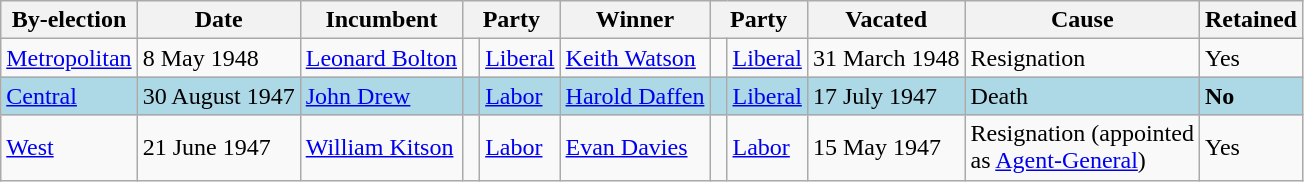<table class="wikitable">
<tr>
<th>By-election</th>
<th>Date</th>
<th>Incumbent</th>
<th colspan=2>Party</th>
<th>Winner</th>
<th colspan=2>Party</th>
<th>Vacated</th>
<th>Cause</th>
<th>Retained</th>
</tr>
<tr>
<td><a href='#'>Metropolitan</a></td>
<td>8 May 1948</td>
<td><a href='#'>Leonard Bolton</a></td>
<td> </td>
<td><a href='#'>Liberal</a></td>
<td><a href='#'>Keith Watson</a></td>
<td> </td>
<td><a href='#'>Liberal</a></td>
<td>31 March 1948</td>
<td>Resignation</td>
<td>Yes</td>
</tr>
<tr bgcolor="lightblue">
<td><a href='#'>Central</a></td>
<td>30 August 1947</td>
<td><a href='#'>John Drew</a></td>
<td> </td>
<td><a href='#'>Labor</a></td>
<td><a href='#'>Harold Daffen</a></td>
<td> </td>
<td><a href='#'>Liberal</a></td>
<td>17 July 1947</td>
<td>Death</td>
<td><strong>No</strong></td>
</tr>
<tr>
<td><a href='#'>West</a></td>
<td>21 June 1947</td>
<td><a href='#'>William Kitson</a></td>
<td> </td>
<td><a href='#'>Labor</a></td>
<td><a href='#'>Evan Davies</a></td>
<td> </td>
<td><a href='#'>Labor</a></td>
<td>15 May 1947</td>
<td>Resignation (appointed<br>as <a href='#'>Agent-General</a>)</td>
<td>Yes</td>
</tr>
</table>
